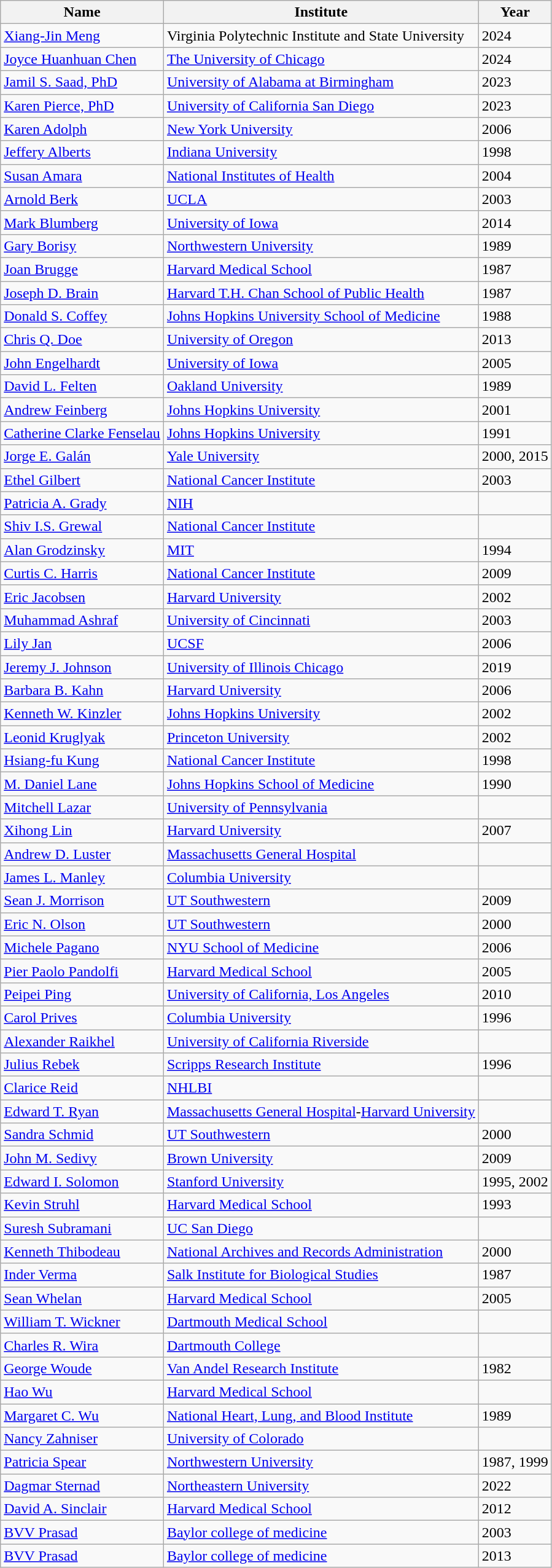<table class="wikitable sortable">
<tr>
<th>Name</th>
<th>Institute</th>
<th>Year</th>
</tr>
<tr>
<td><a href='#'>Xiang-Jin Meng</a></td>
<td>Virginia Polytechnic Institute and State University</td>
<td>2024</td>
</tr>
<tr>
<td><a href='#'>Joyce Huanhuan Chen</a></td>
<td><a href='#'>The University of Chicago</a></td>
<td>2024</td>
</tr>
<tr |->
<td><a href='#'>Jamil S. Saad, PhD</a></td>
<td><a href='#'>University of Alabama at Birmingham</a></td>
<td>2023</td>
</tr>
<tr>
<td><a href='#'>Karen Pierce, PhD</a></td>
<td><a href='#'>University of California San Diego</a></td>
<td>2023</td>
</tr>
<tr |->
<td><a href='#'>Karen Adolph</a></td>
<td><a href='#'>New York University</a></td>
<td>2006</td>
</tr>
<tr>
<td><a href='#'>Jeffery Alberts</a></td>
<td><a href='#'>Indiana University</a></td>
<td>1998</td>
</tr>
<tr>
<td><a href='#'>Susan Amara</a></td>
<td><a href='#'>National Institutes of Health</a></td>
<td>2004</td>
</tr>
<tr>
<td><a href='#'>Arnold Berk</a></td>
<td><a href='#'>UCLA</a></td>
<td>2003</td>
</tr>
<tr>
<td><a href='#'>Mark Blumberg</a></td>
<td><a href='#'>University of Iowa</a></td>
<td>2014</td>
</tr>
<tr>
<td><a href='#'>Gary Borisy</a></td>
<td><a href='#'>Northwestern University</a></td>
<td>1989</td>
</tr>
<tr>
<td><a href='#'>Joan Brugge</a></td>
<td><a href='#'>Harvard Medical School</a></td>
<td>1987</td>
</tr>
<tr>
<td><a href='#'>Joseph D. Brain</a></td>
<td><a href='#'>Harvard T.H. Chan School of Public Health</a></td>
<td>1987</td>
</tr>
<tr>
<td><a href='#'>Donald S. Coffey</a></td>
<td><a href='#'>Johns Hopkins University School of Medicine</a></td>
<td>1988</td>
</tr>
<tr>
<td><a href='#'>Chris Q. Doe</a></td>
<td><a href='#'>University of Oregon</a></td>
<td>2013</td>
</tr>
<tr>
<td><a href='#'>John Engelhardt</a></td>
<td><a href='#'>University of Iowa</a></td>
<td>2005</td>
</tr>
<tr>
<td><a href='#'>David L. Felten</a></td>
<td><a href='#'>Oakland University</a></td>
<td>1989</td>
</tr>
<tr>
<td><a href='#'>Andrew Feinberg</a></td>
<td><a href='#'>Johns Hopkins University</a></td>
<td>2001</td>
</tr>
<tr>
<td><a href='#'>Catherine Clarke Fenselau</a></td>
<td><a href='#'>Johns Hopkins University</a></td>
<td>1991</td>
</tr>
<tr>
<td><a href='#'>Jorge E. Galán</a></td>
<td><a href='#'>Yale University</a></td>
<td>2000, 2015</td>
</tr>
<tr>
<td><a href='#'>Ethel Gilbert</a></td>
<td><a href='#'>National Cancer Institute</a></td>
<td>2003</td>
</tr>
<tr>
<td><a href='#'>Patricia A. Grady</a></td>
<td><a href='#'>NIH</a></td>
<td></td>
</tr>
<tr>
<td><a href='#'>Shiv I.S. Grewal</a></td>
<td><a href='#'>National Cancer Institute</a></td>
<td></td>
</tr>
<tr>
<td><a href='#'>Alan Grodzinsky</a></td>
<td><a href='#'>MIT</a></td>
<td>1994</td>
</tr>
<tr>
<td><a href='#'>Curtis C. Harris</a></td>
<td><a href='#'>National Cancer Institute</a></td>
<td>2009</td>
</tr>
<tr>
<td><a href='#'>Eric Jacobsen</a></td>
<td><a href='#'>Harvard University</a></td>
<td>2002</td>
</tr>
<tr>
<td><a href='#'>Muhammad Ashraf</a></td>
<td><a href='#'>University of Cincinnati</a></td>
<td>2003</td>
</tr>
<tr>
<td><a href='#'>Lily Jan</a></td>
<td><a href='#'>UCSF</a></td>
<td>2006</td>
</tr>
<tr>
<td><a href='#'>Jeremy J. Johnson</a></td>
<td><a href='#'>University of Illinois Chicago</a></td>
<td>2019</td>
</tr>
<tr>
<td><a href='#'>Barbara B. Kahn</a></td>
<td><a href='#'>Harvard University</a></td>
<td>2006</td>
</tr>
<tr>
<td><a href='#'>Kenneth W. Kinzler</a></td>
<td><a href='#'>Johns Hopkins University</a></td>
<td>2002</td>
</tr>
<tr>
<td><a href='#'>Leonid Kruglyak</a></td>
<td><a href='#'>Princeton University</a></td>
<td>2002</td>
</tr>
<tr>
<td><a href='#'>Hsiang-fu Kung</a></td>
<td><a href='#'>National Cancer Institute</a></td>
<td>1998</td>
</tr>
<tr>
<td><a href='#'>M. Daniel Lane</a></td>
<td><a href='#'>Johns Hopkins School of Medicine</a></td>
<td>1990</td>
</tr>
<tr>
<td><a href='#'>Mitchell Lazar</a></td>
<td><a href='#'>University of Pennsylvania</a></td>
<td></td>
</tr>
<tr>
<td><a href='#'>Xihong Lin</a></td>
<td><a href='#'>Harvard University</a></td>
<td>2007</td>
</tr>
<tr>
<td><a href='#'>Andrew D. Luster</a></td>
<td><a href='#'>Massachusetts General Hospital</a></td>
<td></td>
</tr>
<tr>
<td><a href='#'>James L. Manley</a></td>
<td><a href='#'>Columbia University</a></td>
<td></td>
</tr>
<tr>
<td><a href='#'>Sean J. Morrison</a></td>
<td><a href='#'>UT Southwestern</a></td>
<td>2009</td>
</tr>
<tr>
<td><a href='#'>Eric N. Olson</a></td>
<td><a href='#'>UT Southwestern</a></td>
<td>2000</td>
</tr>
<tr>
<td><a href='#'>Michele Pagano</a></td>
<td><a href='#'>NYU School of Medicine</a></td>
<td>2006</td>
</tr>
<tr>
<td><a href='#'>Pier Paolo Pandolfi</a></td>
<td><a href='#'>Harvard Medical School</a></td>
<td>2005</td>
</tr>
<tr>
<td><a href='#'>Peipei Ping</a></td>
<td><a href='#'>University of California, Los Angeles</a></td>
<td>2010</td>
</tr>
<tr>
<td><a href='#'>Carol Prives</a></td>
<td><a href='#'>Columbia University</a></td>
<td>1996</td>
</tr>
<tr>
<td><a href='#'>Alexander Raikhel</a></td>
<td><a href='#'>University of California Riverside</a></td>
<td></td>
</tr>
<tr>
<td><a href='#'>Julius Rebek</a></td>
<td><a href='#'>Scripps Research Institute</a></td>
<td>1996</td>
</tr>
<tr>
<td><a href='#'>Clarice Reid</a></td>
<td><a href='#'>NHLBI</a></td>
<td></td>
</tr>
<tr>
<td><a href='#'>Edward T. Ryan</a></td>
<td><a href='#'>Massachusetts General Hospital</a>-<a href='#'>Harvard University</a></td>
<td></td>
</tr>
<tr>
<td><a href='#'>Sandra Schmid</a></td>
<td><a href='#'>UT Southwestern</a></td>
<td>2000</td>
</tr>
<tr>
<td><a href='#'>John M. Sedivy</a></td>
<td><a href='#'>Brown University</a></td>
<td>2009</td>
</tr>
<tr>
<td><a href='#'>Edward I. Solomon</a></td>
<td><a href='#'>Stanford University</a></td>
<td>1995, 2002</td>
</tr>
<tr>
<td><a href='#'>Kevin Struhl</a></td>
<td><a href='#'>Harvard Medical School</a></td>
<td>1993</td>
</tr>
<tr>
<td><a href='#'>Suresh Subramani</a></td>
<td><a href='#'>UC San Diego</a></td>
<td></td>
</tr>
<tr>
<td><a href='#'>Kenneth Thibodeau</a></td>
<td><a href='#'>National Archives and Records Administration</a></td>
<td>2000</td>
</tr>
<tr>
<td><a href='#'>Inder Verma</a></td>
<td><a href='#'>Salk Institute for Biological Studies</a></td>
<td>1987</td>
</tr>
<tr>
<td><a href='#'>Sean Whelan</a></td>
<td><a href='#'>Harvard Medical School</a></td>
<td>2005</td>
</tr>
<tr>
<td><a href='#'>William T. Wickner</a></td>
<td><a href='#'>Dartmouth Medical School</a></td>
<td></td>
</tr>
<tr>
<td><a href='#'>Charles R. Wira</a></td>
<td><a href='#'>Dartmouth College</a></td>
<td></td>
</tr>
<tr>
<td><a href='#'>George Woude</a></td>
<td><a href='#'>Van Andel Research Institute</a></td>
<td>1982</td>
</tr>
<tr>
<td><a href='#'>Hao Wu</a></td>
<td><a href='#'>Harvard Medical School</a></td>
<td></td>
</tr>
<tr>
<td><a href='#'>Margaret C. Wu</a></td>
<td><a href='#'>National Heart, Lung, and Blood Institute</a></td>
<td>1989</td>
</tr>
<tr>
<td><a href='#'>Nancy Zahniser</a></td>
<td><a href='#'>University of Colorado</a></td>
<td></td>
</tr>
<tr>
<td><a href='#'>Patricia Spear</a></td>
<td><a href='#'>Northwestern University</a></td>
<td>1987, 1999</td>
</tr>
<tr>
<td><a href='#'>Dagmar Sternad</a></td>
<td><a href='#'>Northeastern University</a></td>
<td>2022</td>
</tr>
<tr>
<td><a href='#'>David A. Sinclair</a></td>
<td><a href='#'>Harvard Medical School</a></td>
<td>2012</td>
</tr>
<tr>
<td><a href='#'>BVV Prasad</a></td>
<td><a href='#'>Baylor college of medicine</a></td>
<td>2003</td>
</tr>
<tr>
<td><a href='#'>BVV Prasad</a></td>
<td><a href='#'>Baylor college of medicine</a></td>
<td>2013</td>
</tr>
</table>
